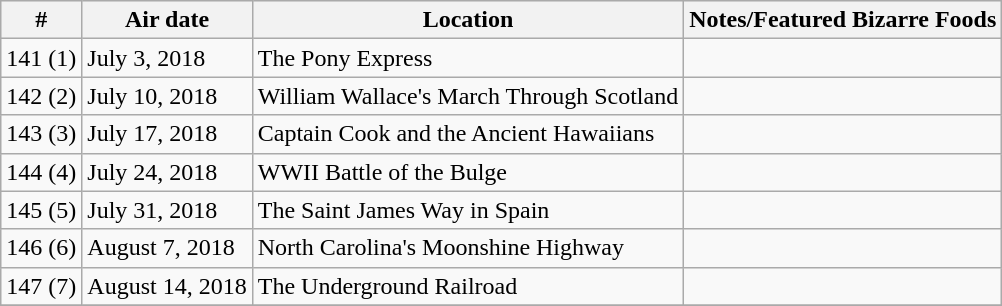<table class="wikitable">
<tr style="background:#EFEFEF">
<th>#</th>
<th>Air date</th>
<th>Location</th>
<th>Notes/Featured Bizarre Foods</th>
</tr>
<tr>
<td>141 (1)</td>
<td>July 3, 2018</td>
<td>The Pony Express</td>
<td></td>
</tr>
<tr>
<td>142 (2)</td>
<td>July 10, 2018</td>
<td>William Wallace's March Through Scotland</td>
<td></td>
</tr>
<tr>
<td>143 (3)</td>
<td>July 17, 2018</td>
<td>Captain Cook and the Ancient Hawaiians</td>
<td></td>
</tr>
<tr>
<td>144 (4)</td>
<td>July 24, 2018</td>
<td>WWII Battle of the Bulge</td>
<td></td>
</tr>
<tr>
<td>145 (5)</td>
<td>July 31, 2018</td>
<td>The Saint James Way in Spain</td>
<td></td>
</tr>
<tr>
<td>146 (6)</td>
<td>August 7, 2018</td>
<td>North Carolina's Moonshine Highway</td>
<td></td>
</tr>
<tr>
<td>147 (7)</td>
<td>August 14, 2018</td>
<td>The Underground Railroad</td>
<td></td>
</tr>
<tr>
</tr>
</table>
